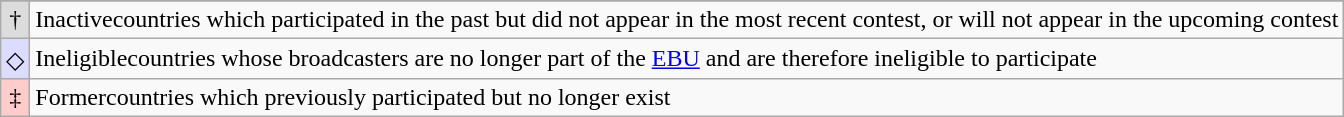<table class="wikitable">
<tr>
</tr>
<tr>
<td style="text-align:center; background-color:#DCDCDC;">†</td>
<td>Inactivecountries which participated in the past but did not appear in the most recent contest, or will not appear in the upcoming contest</td>
</tr>
<tr>
<td style="text-align:center; background-color:#DCDCFF;">◇</td>
<td>Ineligiblecountries whose broadcasters are no longer part of the <a href='#'>EBU</a> and are therefore ineligible to participate</td>
</tr>
<tr>
<td style="text-align:center; background-color:#FFCCCC;">‡</td>
<td>Formercountries which previously participated but no longer exist</td>
</tr>
</table>
